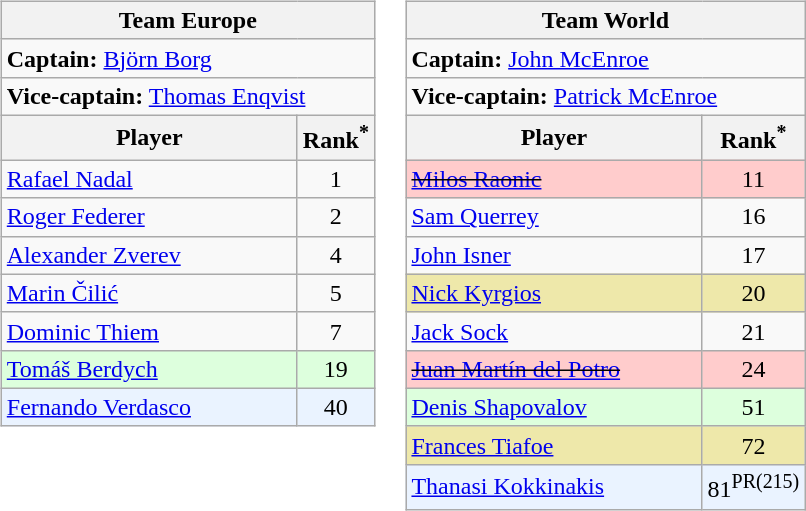<table>
<tr valign=top>
<td><br><table class="wikitable">
<tr>
<th colspan=2> Team Europe</th>
</tr>
<tr>
<td colspan=2><strong>Captain:</strong>  <a href='#'>Björn Borg</a></td>
</tr>
<tr>
<td colspan=2><strong>Vice-captain:</strong>  <a href='#'>Thomas Enqvist</a></td>
</tr>
<tr>
<th width=190>Player</th>
<th>Rank<sup>*</sup></th>
</tr>
<tr>
<td> <a href='#'>Rafael Nadal</a></td>
<td align=center>1</td>
</tr>
<tr>
<td> <a href='#'>Roger Federer</a></td>
<td align=center>2</td>
</tr>
<tr>
<td> <a href='#'>Alexander Zverev</a></td>
<td align=center>4</td>
</tr>
<tr>
<td> <a href='#'>Marin Čilić</a></td>
<td align=center>5</td>
</tr>
<tr>
<td> <a href='#'>Dominic Thiem</a></td>
<td align=center>7</td>
</tr>
<tr style="background:#ddffdd;">
<td> <a href='#'>Tomáš Berdych</a></td>
<td align=center>19</td>
</tr>
<tr style="background:#eaf3ff;">
<td> <a href='#'>Fernando Verdasco</a></td>
<td align=center>40</td>
</tr>
</table>
</td>
<td><br><table class="wikitable">
<tr>
<th colspan=2> Team World</th>
</tr>
<tr>
<td colspan=2><strong>Captain:</strong>  <a href='#'>John McEnroe</a></td>
</tr>
<tr>
<td colspan=2><strong>Vice-captain:</strong>  <a href='#'>Patrick McEnroe</a></td>
</tr>
<tr>
<th width=190>Player</th>
<th>Rank<sup>*</sup></th>
</tr>
<tr style="background:#fcc;">
<td> <s><a href='#'>Milos Raonic</a></s></td>
<td align=center>11</td>
</tr>
<tr>
<td> <a href='#'>Sam Querrey</a></td>
<td align=center>16</td>
</tr>
<tr>
<td> <a href='#'>John Isner</a></td>
<td align=center>17</td>
</tr>
<tr style="background:#eee8aa;">
<td> <a href='#'>Nick Kyrgios</a></td>
<td align=center>20</td>
</tr>
<tr>
<td> <a href='#'>Jack Sock</a></td>
<td align=center>21</td>
</tr>
<tr style="background:#fcc;">
<td> <s><a href='#'>Juan Martín del Potro</a></s></td>
<td align=center>24</td>
</tr>
<tr style="background:#ddffdd;">
<td> <a href='#'>Denis Shapovalov</a></td>
<td align=center>51</td>
</tr>
<tr style="background:#eee8aa;">
<td> <a href='#'>Frances Tiafoe</a></td>
<td align=center>72</td>
</tr>
<tr style="background:#eaf3ff;">
<td> <a href='#'>Thanasi Kokkinakis</a></td>
<td align=center>81<sup>PR(215)</sup></td>
</tr>
</table>
</td>
</tr>
</table>
